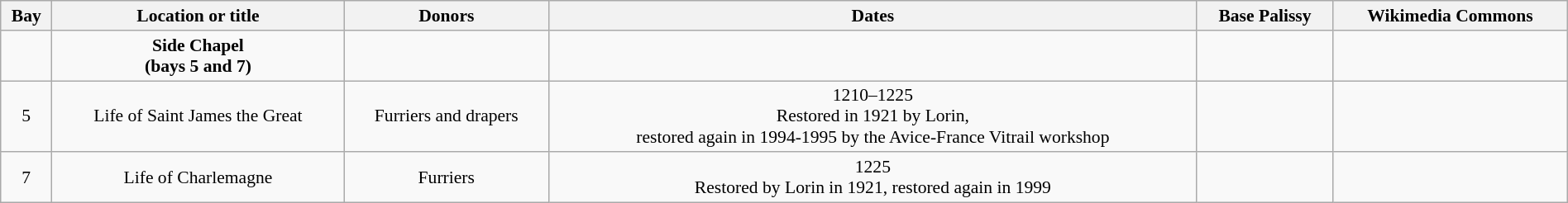<table class="wikitable" style="width:100%;text-align:center;font-size:90%;">
<tr>
<th>Bay</th>
<th>Location or title</th>
<th>Donors</th>
<th>Dates</th>
<th>Base Palissy</th>
<th>Wikimedia Commons</th>
</tr>
<tr>
<td></td>
<td><strong>Side Chapel<br>(bays 5 and 7)</strong></td>
<td></td>
<td></td>
<td></td>
<td></td>
</tr>
<tr>
<td>5</td>
<td>Life of Saint James the Great</td>
<td>Furriers and drapers</td>
<td>1210–1225<br>Restored in 1921 by Lorin,<br>restored again in 1994-1995 by the Avice-France Vitrail workshop</td>
<td></td>
<td></td>
</tr>
<tr>
<td>7</td>
<td>Life of Charlemagne</td>
<td>Furriers</td>
<td>1225<br>Restored by Lorin in 1921, restored again in 1999</td>
<td></td>
<td></td>
</tr>
</table>
